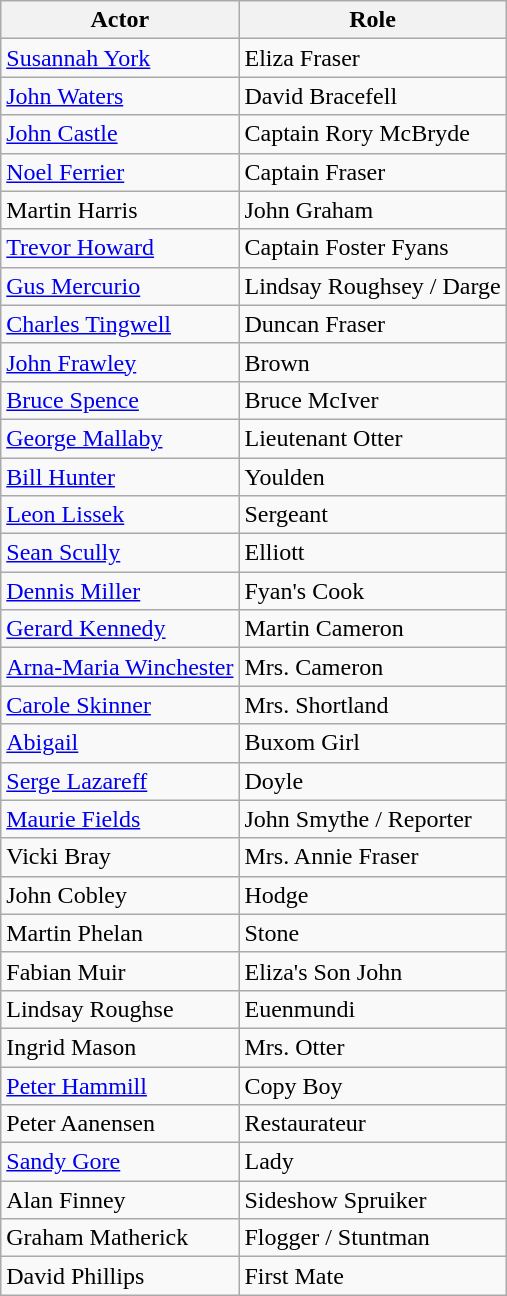<table class=wikitable>
<tr>
<th>Actor</th>
<th>Role</th>
</tr>
<tr>
<td><a href='#'>Susannah York</a></td>
<td>Eliza Fraser</td>
</tr>
<tr>
<td><a href='#'>John Waters</a></td>
<td>David Bracefell</td>
</tr>
<tr>
<td><a href='#'>John Castle</a></td>
<td>Captain Rory McBryde</td>
</tr>
<tr>
<td><a href='#'>Noel Ferrier</a></td>
<td>Captain Fraser</td>
</tr>
<tr>
<td>Martin Harris</td>
<td>John Graham</td>
</tr>
<tr>
<td><a href='#'>Trevor Howard</a></td>
<td>Captain Foster Fyans</td>
</tr>
<tr>
<td><a href='#'>Gus Mercurio</a></td>
<td>Lindsay Roughsey / Darge</td>
</tr>
<tr>
<td><a href='#'>Charles Tingwell</a></td>
<td>Duncan Fraser</td>
</tr>
<tr>
<td><a href='#'>John Frawley</a></td>
<td>Brown</td>
</tr>
<tr>
<td><a href='#'>Bruce Spence</a></td>
<td>Bruce McIver</td>
</tr>
<tr>
<td><a href='#'>George Mallaby</a></td>
<td>Lieutenant Otter</td>
</tr>
<tr>
<td><a href='#'>Bill Hunter</a></td>
<td>Youlden</td>
</tr>
<tr>
<td><a href='#'>Leon Lissek</a></td>
<td>Sergeant</td>
</tr>
<tr>
<td><a href='#'>Sean Scully</a></td>
<td>Elliott</td>
</tr>
<tr>
<td><a href='#'>Dennis Miller</a></td>
<td>Fyan's Cook</td>
</tr>
<tr>
<td><a href='#'>Gerard Kennedy</a></td>
<td>Martin Cameron</td>
</tr>
<tr>
<td><a href='#'>Arna-Maria Winchester</a></td>
<td>Mrs. Cameron</td>
</tr>
<tr>
<td><a href='#'>Carole Skinner</a></td>
<td>Mrs. Shortland</td>
</tr>
<tr>
<td><a href='#'>Abigail</a></td>
<td>Buxom Girl</td>
</tr>
<tr>
<td><a href='#'>Serge Lazareff</a></td>
<td>Doyle</td>
</tr>
<tr>
<td><a href='#'>Maurie Fields</a></td>
<td>John Smythe / Reporter</td>
</tr>
<tr>
<td>Vicki Bray</td>
<td>Mrs. Annie Fraser</td>
</tr>
<tr>
<td>John Cobley</td>
<td>Hodge</td>
</tr>
<tr>
<td>Martin Phelan</td>
<td>Stone</td>
</tr>
<tr>
<td>Fabian Muir</td>
<td>Eliza's Son John</td>
</tr>
<tr>
<td>Lindsay Roughse</td>
<td>Euenmundi</td>
</tr>
<tr>
<td>Ingrid Mason</td>
<td>Mrs. Otter</td>
</tr>
<tr>
<td><a href='#'>Peter Hammill</a></td>
<td>Copy Boy</td>
</tr>
<tr>
<td>Peter Aanensen</td>
<td>Restaurateur</td>
</tr>
<tr>
<td><a href='#'>Sandy Gore</a></td>
<td>Lady</td>
</tr>
<tr>
<td>Alan Finney</td>
<td>Sideshow Spruiker</td>
</tr>
<tr>
<td>Graham Matherick</td>
<td>Flogger / Stuntman</td>
</tr>
<tr>
<td>David Phillips</td>
<td>First Mate</td>
</tr>
</table>
